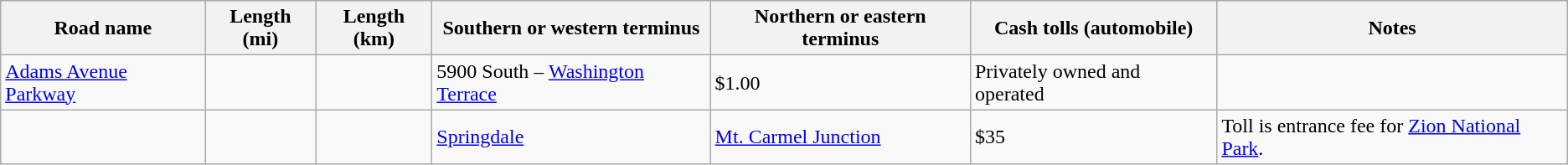<table class="wikitable">
<tr>
<th scope="col">Road name</th>
<th scope="col">Length (mi)</th>
<th scope="col">Length (km)</th>
<th scope="col">Southern or western terminus</th>
<th scope="col">Northern or eastern terminus</th>
<th scope="col">Cash tolls (automobile)</th>
<th scope="col">Notes</th>
</tr>
<tr>
<td><a href='#'>Adams Avenue Parkway</a></td>
<td></td>
<td></td>
<td>5900 South – <a href='#'>Washington Terrace</a></td>
<td>$1.00</td>
<td>Privately owned and operated</td>
</tr>
<tr>
<td></td>
<td></td>
<td></td>
<td><a href='#'>Springdale</a></td>
<td><a href='#'>Mt. Carmel Junction</a></td>
<td>$35</td>
<td>Toll is entrance fee for <a href='#'>Zion National Park</a>.</td>
</tr>
</table>
